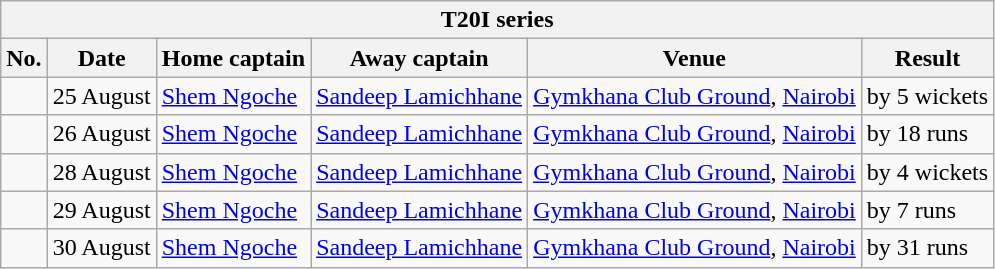<table class="wikitable">
<tr>
<th colspan="6">T20I series</th>
</tr>
<tr>
<th>No.</th>
<th>Date</th>
<th>Home captain</th>
<th>Away captain</th>
<th>Venue</th>
<th>Result</th>
</tr>
<tr>
<td></td>
<td>25 August</td>
<td><a href='#'>Shem Ngoche</a></td>
<td><a href='#'>Sandeep Lamichhane</a></td>
<td><a href='#'>Gymkhana Club Ground</a>, <a href='#'>Nairobi</a></td>
<td> by 5 wickets</td>
</tr>
<tr>
<td></td>
<td>26 August</td>
<td><a href='#'>Shem Ngoche</a></td>
<td><a href='#'>Sandeep Lamichhane</a></td>
<td><a href='#'>Gymkhana Club Ground</a>, <a href='#'>Nairobi</a></td>
<td> by 18 runs</td>
</tr>
<tr>
<td></td>
<td>28 August</td>
<td><a href='#'>Shem Ngoche</a></td>
<td><a href='#'>Sandeep Lamichhane</a></td>
<td><a href='#'>Gymkhana Club Ground</a>, <a href='#'>Nairobi</a></td>
<td> by 4 wickets</td>
</tr>
<tr>
<td></td>
<td>29 August</td>
<td><a href='#'>Shem Ngoche</a></td>
<td><a href='#'>Sandeep Lamichhane</a></td>
<td><a href='#'>Gymkhana Club Ground</a>, <a href='#'>Nairobi</a></td>
<td> by 7 runs</td>
</tr>
<tr>
<td></td>
<td>30 August</td>
<td><a href='#'>Shem Ngoche</a></td>
<td><a href='#'>Sandeep Lamichhane</a></td>
<td><a href='#'>Gymkhana Club Ground</a>, <a href='#'>Nairobi</a></td>
<td> by 31 runs</td>
</tr>
</table>
